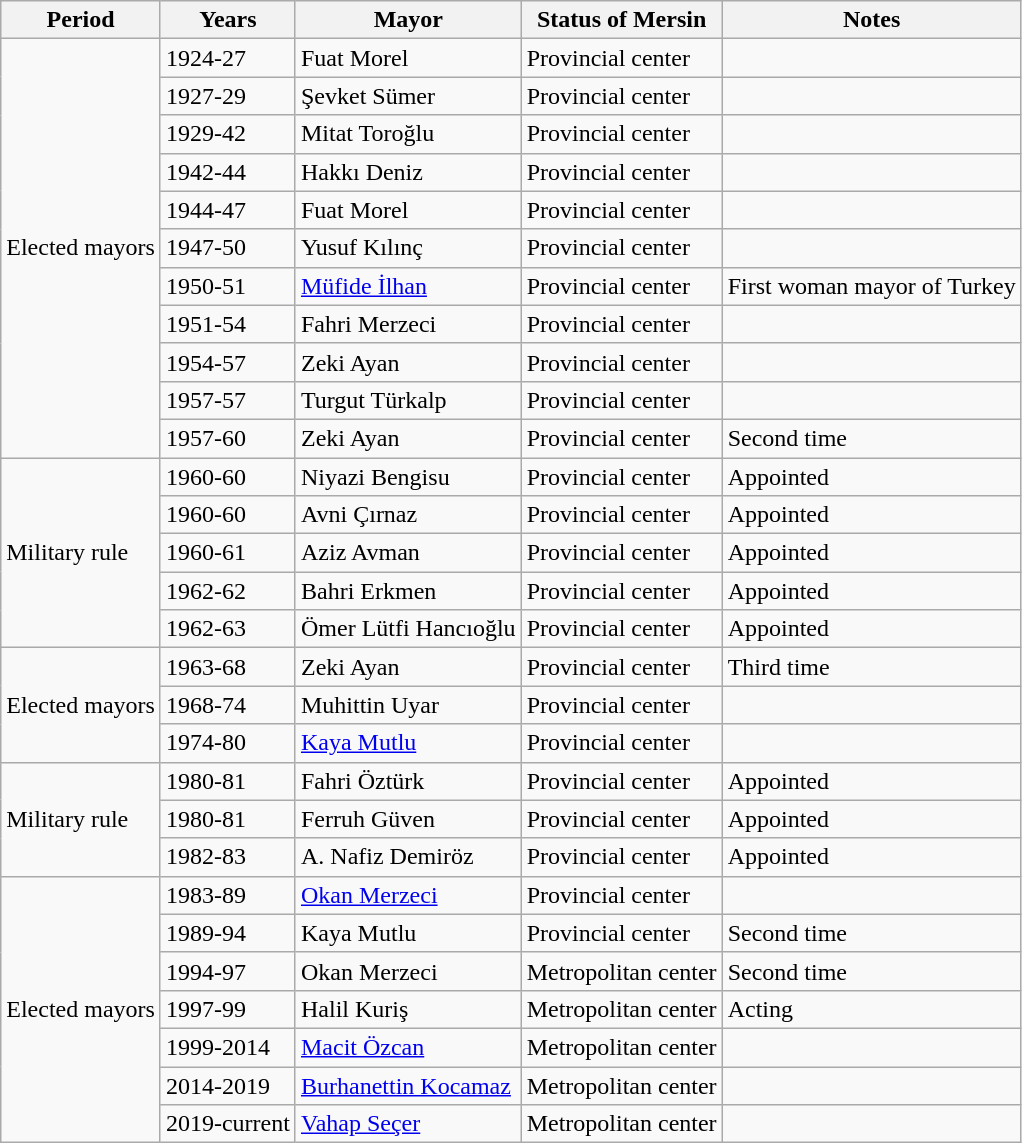<table class="sortable wikitable">
<tr>
<th>Period</th>
<th>Years</th>
<th>Mayor</th>
<th>Status of Mersin</th>
<th>Notes</th>
</tr>
<tr>
<td rowspan="11">Elected mayors</td>
<td>1924-27</td>
<td>Fuat Morel</td>
<td>Provincial center</td>
<td></td>
</tr>
<tr>
<td>1927-29</td>
<td>Şevket Sümer</td>
<td>Provincial center</td>
<td></td>
</tr>
<tr>
<td>1929-42</td>
<td>Mitat Toroğlu</td>
<td>Provincial center</td>
<td></td>
</tr>
<tr>
<td>1942-44</td>
<td>Hakkı Deniz</td>
<td>Provincial center</td>
<td></td>
</tr>
<tr>
<td>1944-47</td>
<td>Fuat Morel</td>
<td>Provincial center</td>
<td></td>
</tr>
<tr>
<td>1947-50</td>
<td>Yusuf Kılınç</td>
<td>Provincial center</td>
<td></td>
</tr>
<tr>
<td>1950-51</td>
<td><a href='#'>Müfide İlhan</a></td>
<td>Provincial center</td>
<td>First woman mayor of Turkey</td>
</tr>
<tr>
<td>1951-54</td>
<td>Fahri Merzeci</td>
<td>Provincial center</td>
<td></td>
</tr>
<tr>
<td>1954-57</td>
<td>Zeki Ayan</td>
<td>Provincial center</td>
<td></td>
</tr>
<tr>
<td>1957-57</td>
<td>Turgut Türkalp</td>
<td>Provincial center</td>
<td></td>
</tr>
<tr>
<td>1957-60</td>
<td>Zeki Ayan</td>
<td>Provincial center</td>
<td>Second time</td>
</tr>
<tr>
<td rowspan="5">Military rule</td>
<td>1960-60</td>
<td>Niyazi Bengisu</td>
<td>Provincial center</td>
<td>Appointed</td>
</tr>
<tr>
<td>1960-60</td>
<td>Avni Çırnaz</td>
<td>Provincial center</td>
<td>Appointed</td>
</tr>
<tr>
<td>1960-61</td>
<td>Aziz Avman</td>
<td>Provincial center</td>
<td>Appointed</td>
</tr>
<tr>
<td>1962-62</td>
<td>Bahri Erkmen</td>
<td>Provincial center</td>
<td>Appointed</td>
</tr>
<tr>
<td>1962-63</td>
<td>Ömer Lütfi Hancıoğlu</td>
<td>Provincial center</td>
<td>Appointed</td>
</tr>
<tr>
<td rowspan="3">Elected mayors</td>
<td>1963-68</td>
<td>Zeki Ayan</td>
<td>Provincial center</td>
<td>Third time</td>
</tr>
<tr>
<td>1968-74</td>
<td>Muhittin Uyar</td>
<td>Provincial center</td>
<td></td>
</tr>
<tr>
<td>1974-80</td>
<td><a href='#'>Kaya Mutlu</a></td>
<td>Provincial center</td>
<td></td>
</tr>
<tr>
<td rowspan="3">Military rule</td>
<td>1980-81</td>
<td>Fahri Öztürk</td>
<td>Provincial center</td>
<td>Appointed</td>
</tr>
<tr>
<td>1980-81</td>
<td>Ferruh Güven</td>
<td>Provincial center</td>
<td>Appointed</td>
</tr>
<tr>
<td>1982-83</td>
<td>A. Nafiz Demiröz</td>
<td>Provincial center</td>
<td>Appointed</td>
</tr>
<tr>
<td rowspan="7">Elected mayors</td>
<td>1983-89</td>
<td><a href='#'>Okan Merzeci</a></td>
<td>Provincial center</td>
<td></td>
</tr>
<tr>
<td>1989-94</td>
<td>Kaya Mutlu</td>
<td>Provincial center </td>
<td>Second time</td>
</tr>
<tr>
<td>1994-97</td>
<td>Okan Merzeci</td>
<td>Metropolitan center</td>
<td>Second time</td>
</tr>
<tr>
<td>1997-99</td>
<td>Halil Kuriş</td>
<td>Metropolitan center</td>
<td>Acting</td>
</tr>
<tr>
<td>1999-2014</td>
<td><a href='#'>Macit Özcan</a></td>
<td>Metropolitan center</td>
<td></td>
</tr>
<tr>
<td>2014-2019</td>
<td><a href='#'>Burhanettin Kocamaz</a></td>
<td>Metropolitan center</td>
<td></td>
</tr>
<tr>
<td>2019-current</td>
<td><a href='#'>Vahap Seçer</a></td>
<td>Metropolitan center</td>
<td></td>
</tr>
</table>
